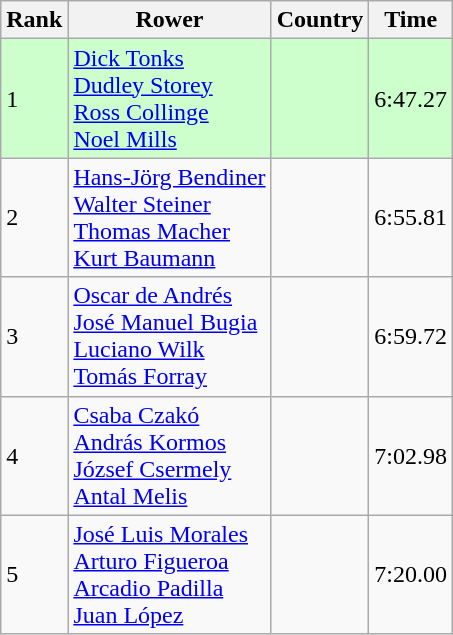<table class="wikitable sortable" style="text-align:middle">
<tr>
<th>Rank</th>
<th>Rower</th>
<th>Country</th>
<th>Time</th>
</tr>
<tr bgcolor=ccffcc>
<td>1</td>
<td><a href='#'>Dick Tonks</a><br><a href='#'>Dudley Storey</a><br><a href='#'>Ross Collinge</a><br><a href='#'>Noel Mills</a></td>
<td></td>
<td>6:47.27</td>
</tr>
<tr>
<td>2</td>
<td><a href='#'>Hans-Jörg Bendiner</a><br><a href='#'>Walter Steiner</a><br><a href='#'>Thomas Macher</a><br><a href='#'>Kurt Baumann</a></td>
<td></td>
<td>6:55.81</td>
</tr>
<tr>
<td>3</td>
<td><a href='#'>Oscar de Andrés</a><br><a href='#'>José Manuel Bugia</a><br><a href='#'>Luciano Wilk</a><br><a href='#'>Tomás Forray</a></td>
<td></td>
<td>6:59.72</td>
</tr>
<tr>
<td>4</td>
<td><a href='#'>Csaba Czakó</a><br><a href='#'>András Kormos</a><br><a href='#'>József Csermely</a><br><a href='#'>Antal Melis</a></td>
<td></td>
<td>7:02.98</td>
</tr>
<tr>
<td>5</td>
<td><a href='#'>José Luis Morales</a><br><a href='#'>Arturo Figueroa</a><br><a href='#'>Arcadio Padilla</a><br><a href='#'>Juan López</a></td>
<td></td>
<td>7:20.00</td>
</tr>
</table>
